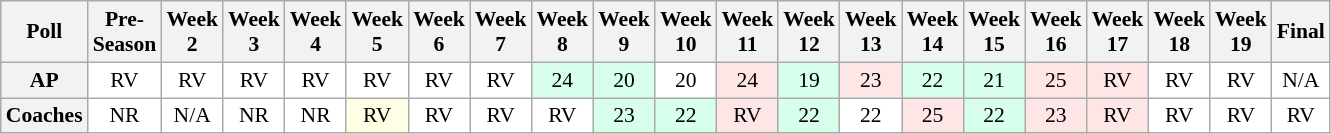<table class="wikitable" style="white-space:nowrap;font-size:90%">
<tr>
<th>Poll</th>
<th>Pre-<br>Season</th>
<th>Week<br>2</th>
<th>Week<br>3</th>
<th>Week<br>4</th>
<th>Week<br>5</th>
<th>Week<br>6</th>
<th>Week<br>7</th>
<th>Week<br>8</th>
<th>Week<br>9</th>
<th>Week<br>10</th>
<th>Week<br>11</th>
<th>Week<br>12</th>
<th>Week<br>13</th>
<th>Week<br>14</th>
<th>Week<br>15</th>
<th>Week<br>16</th>
<th>Week<br>17</th>
<th>Week<br>18</th>
<th>Week<br>19</th>
<th>Final</th>
</tr>
<tr style="text-align:center;">
<th>AP</th>
<td style="background:#FFF;">RV</td>
<td style="background:#FFF;">RV</td>
<td style="background:#FFF;">RV</td>
<td style="background:#FFF;">RV</td>
<td style="background:#FFF;">RV</td>
<td style="background:#FFF;">RV</td>
<td style="background:#FFF;">RV</td>
<td style="background:#D8FFEB;">24</td>
<td style="background:#D8FFEB;">20</td>
<td style="background:#FFF;">20</td>
<td style="background:#FFE6E6;">24</td>
<td style="background:#D8FFEB;">19</td>
<td style="background:#FFE6E6;">23</td>
<td style="background:#D8FFEB;">22</td>
<td style="background:#D8FFEB;">21</td>
<td style="background:#FFE6E6;">25</td>
<td style="background:#FFE6E6;">RV</td>
<td style="background:#FFF;">RV</td>
<td style="background:#FFF;">RV</td>
<td style="background:#FFF;">N/A</td>
</tr>
<tr style="text-align:center;">
<th>Coaches</th>
<td style="background:#FFF;">NR</td>
<td style="background:#FFF;">N/A</td>
<td style="background:#FFF;">NR</td>
<td style="background:#FFF;">NR</td>
<td style="background:#FFFFE6;">RV</td>
<td style="background:#FFF;">RV</td>
<td style="background:#FFF;">RV</td>
<td style="background:#FFF;">RV</td>
<td style="background:#D8FFEB;">23</td>
<td style="background:#D8FFEB;">22</td>
<td style="background:#FFE6E6;">RV</td>
<td style="background:#D8FFEB;">22</td>
<td style="background:#FFF;">22</td>
<td style="background:#FFE6E6;">25</td>
<td style="background:#D8FFEB;">22</td>
<td style="background:#FFE6E6;">23</td>
<td style="background:#FFE6E6;">RV</td>
<td style="background:#FFF;">RV</td>
<td style="background:#FFF;">RV</td>
<td style="background:#FFF;">RV</td>
</tr>
</table>
